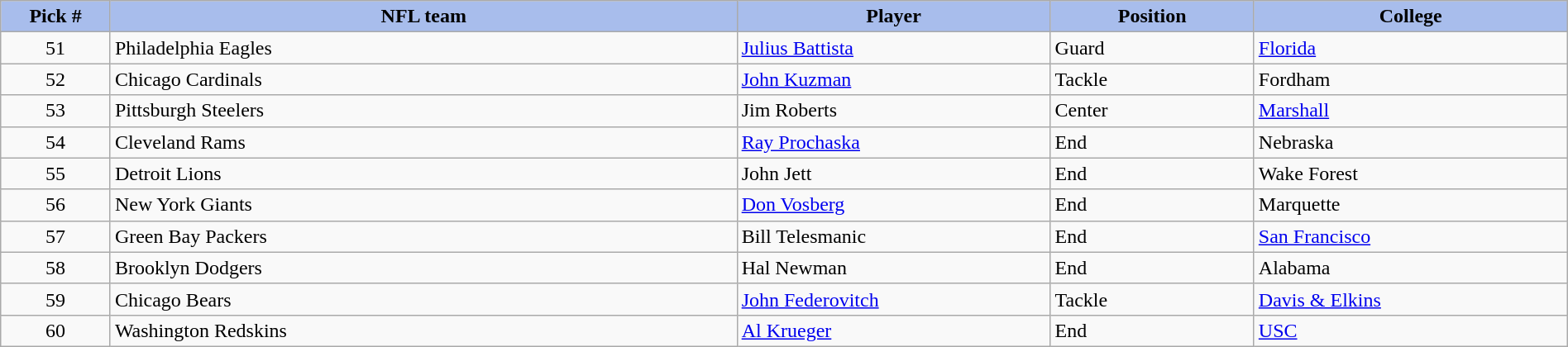<table class="wikitable sortable sortable" style="width: 100%">
<tr>
<th style="background:#A8BDEC;" width=7%>Pick #</th>
<th width=40% style="background:#A8BDEC;">NFL team</th>
<th width=20% style="background:#A8BDEC;">Player</th>
<th width=13% style="background:#A8BDEC;">Position</th>
<th style="background:#A8BDEC;">College</th>
</tr>
<tr>
<td align=center>51</td>
<td>Philadelphia Eagles</td>
<td><a href='#'>Julius Battista</a></td>
<td>Guard</td>
<td><a href='#'>Florida</a></td>
</tr>
<tr>
<td align=center>52</td>
<td>Chicago Cardinals</td>
<td><a href='#'>John Kuzman</a></td>
<td>Tackle</td>
<td>Fordham</td>
</tr>
<tr>
<td align=center>53</td>
<td>Pittsburgh Steelers</td>
<td>Jim Roberts</td>
<td>Center</td>
<td><a href='#'>Marshall</a></td>
</tr>
<tr>
<td align=center>54</td>
<td>Cleveland Rams</td>
<td><a href='#'>Ray Prochaska</a></td>
<td>End</td>
<td>Nebraska</td>
</tr>
<tr>
<td align=center>55</td>
<td>Detroit Lions</td>
<td>John Jett</td>
<td>End</td>
<td>Wake Forest</td>
</tr>
<tr>
<td align=center>56</td>
<td>New York Giants</td>
<td><a href='#'>Don Vosberg</a></td>
<td>End</td>
<td>Marquette</td>
</tr>
<tr>
<td align=center>57</td>
<td>Green Bay Packers</td>
<td>Bill Telesmanic</td>
<td>End</td>
<td><a href='#'>San Francisco</a></td>
</tr>
<tr>
<td align=center>58</td>
<td>Brooklyn Dodgers</td>
<td>Hal Newman</td>
<td>End</td>
<td>Alabama</td>
</tr>
<tr>
<td align=center>59</td>
<td>Chicago Bears</td>
<td><a href='#'>John Federovitch</a></td>
<td>Tackle</td>
<td><a href='#'>Davis & Elkins</a></td>
</tr>
<tr>
<td align=center>60</td>
<td>Washington Redskins</td>
<td><a href='#'>Al Krueger</a></td>
<td>End</td>
<td><a href='#'>USC</a></td>
</tr>
</table>
